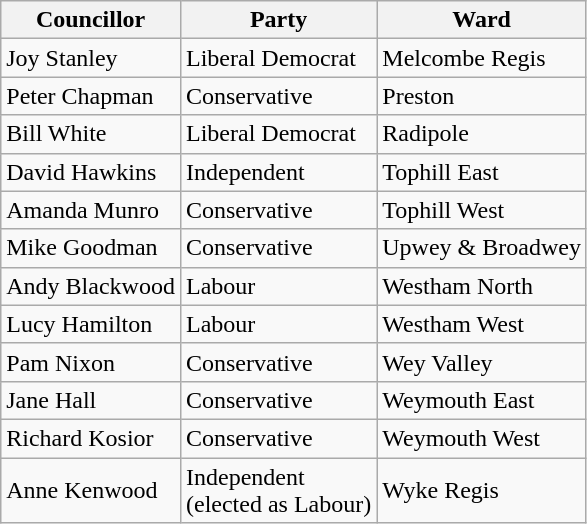<table class=wikitable>
<tr>
<th>Councillor</th>
<th>Party</th>
<th>Ward</th>
</tr>
<tr>
<td>Joy Stanley</td>
<td>Liberal Democrat</td>
<td>Melcombe Regis</td>
</tr>
<tr>
<td>Peter Chapman</td>
<td>Conservative</td>
<td>Preston</td>
</tr>
<tr>
<td>Bill White</td>
<td>Liberal Democrat</td>
<td>Radipole</td>
</tr>
<tr>
<td>David Hawkins</td>
<td>Independent</td>
<td>Tophill East</td>
</tr>
<tr>
<td>Amanda Munro</td>
<td>Conservative</td>
<td>Tophill West</td>
</tr>
<tr>
<td>Mike Goodman</td>
<td>Conservative</td>
<td>Upwey & Broadwey</td>
</tr>
<tr>
<td>Andy Blackwood</td>
<td>Labour</td>
<td>Westham North</td>
</tr>
<tr>
<td>Lucy Hamilton</td>
<td>Labour</td>
<td>Westham West</td>
</tr>
<tr>
<td>Pam Nixon</td>
<td>Conservative</td>
<td>Wey Valley</td>
</tr>
<tr>
<td>Jane Hall</td>
<td>Conservative</td>
<td>Weymouth East</td>
</tr>
<tr>
<td>Richard Kosior</td>
<td>Conservative</td>
<td>Weymouth West</td>
</tr>
<tr>
<td>Anne Kenwood</td>
<td>Independent<br>(elected as Labour)</td>
<td>Wyke Regis</td>
</tr>
</table>
